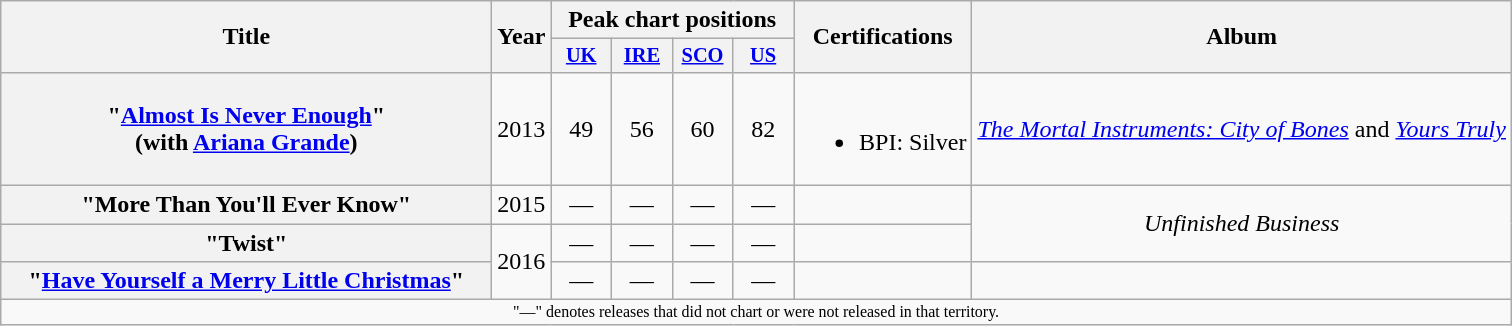<table class="wikitable plainrowheaders" style="text-align:center;">
<tr>
<th scope="col" rowspan="2" style="width:20em;">Title</th>
<th scope="col" rowspan="2">Year</th>
<th scope="col" colspan="4">Peak chart positions</th>
<th scope="col" rowspan="2">Certifications</th>
<th scope="col" rowspan="2">Album</th>
</tr>
<tr>
<th scope="col" style="width:2.5em;font-size:85%;"><a href='#'>UK</a><br></th>
<th scope="col" style="width:2.5em;font-size:85%;"><a href='#'>IRE</a><br></th>
<th scope="col" style="width:2.5em;font-size:85%;"><a href='#'>SCO</a><br></th>
<th scope="col" style="width:2.5em;font-size:85%;"><a href='#'>US</a><br></th>
</tr>
<tr>
<th scope="row">"<a href='#'>Almost Is Never Enough</a>"<br><span>(with <a href='#'>Ariana Grande</a>)</span></th>
<td>2013</td>
<td>49</td>
<td>56</td>
<td>60</td>
<td>82</td>
<td><br><ul><li>BPI: Silver</li></ul></td>
<td><em><a href='#'>The Mortal Instruments: City of Bones</a></em> and <em><a href='#'>Yours Truly</a></em></td>
</tr>
<tr>
<th scope="row">"More Than You'll Ever Know"</th>
<td>2015</td>
<td>—</td>
<td>—</td>
<td>—</td>
<td>—</td>
<td></td>
<td rowspan=2><em>Unfinished Business</em></td>
</tr>
<tr>
<th scope="row">"Twist"</th>
<td rowspan=2>2016</td>
<td>—</td>
<td>—</td>
<td>—</td>
<td>—</td>
<td></td>
</tr>
<tr>
<th scope="row">"<a href='#'>Have Yourself a Merry Little Christmas</a>"</th>
<td>—</td>
<td>—</td>
<td>—</td>
<td>—</td>
<td></td>
<td></td>
</tr>
<tr>
<td align="center" colspan="15" style="font-size:8pt">"—" denotes releases that did not chart or were not released in that territory.</td>
</tr>
</table>
